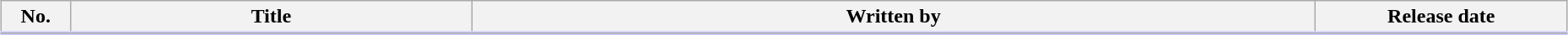<table class="wikitable" style="width:98%; margin:auto; background:#FFF;">
<tr style="border-bottom: 3px solid #CCF;">
<th style="width:3em;">No.</th>
<th>Title</th>
<th>Written by</th>
<th style="width:12em;">Release date</th>
</tr>
<tr>
</tr>
</table>
